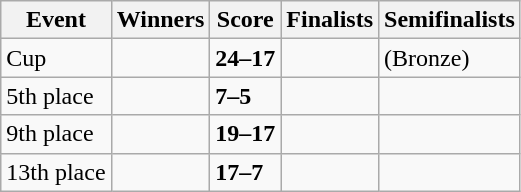<table class="wikitable">
<tr>
<th>Event</th>
<th>Winners</th>
<th>Score</th>
<th>Finalists</th>
<th>Semifinalists</th>
</tr>
<tr>
<td>Cup</td>
<td><strong></strong></td>
<td><strong>24–17</strong></td>
<td></td>
<td> (Bronze)<br></td>
</tr>
<tr>
<td>5th place</td>
<td><strong></strong></td>
<td><strong>7–5</strong></td>
<td></td>
<td><br></td>
</tr>
<tr>
<td>9th place</td>
<td><strong></strong></td>
<td><strong>19–17</strong></td>
<td></td>
<td><br></td>
</tr>
<tr>
<td>13th place</td>
<td><strong></strong></td>
<td><strong>17–7</strong></td>
<td></td>
<td><br></td>
</tr>
</table>
